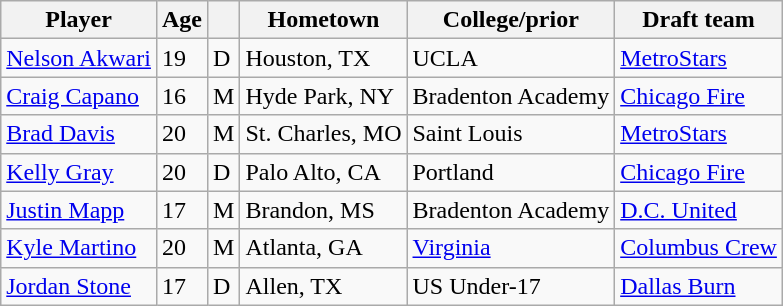<table class="wikitable">
<tr>
<th>Player</th>
<th>Age</th>
<th></th>
<th>Hometown</th>
<th>College/prior</th>
<th>Draft team</th>
</tr>
<tr>
<td> <a href='#'>Nelson Akwari</a></td>
<td>19</td>
<td>D</td>
<td>Houston, TX</td>
<td>UCLA</td>
<td><a href='#'>MetroStars</a></td>
</tr>
<tr>
<td> <a href='#'>Craig Capano</a></td>
<td>16</td>
<td>M</td>
<td>Hyde Park, NY</td>
<td>Bradenton Academy</td>
<td><a href='#'>Chicago Fire</a></td>
</tr>
<tr>
<td> <a href='#'>Brad Davis</a></td>
<td>20</td>
<td>M</td>
<td>St. Charles, MO</td>
<td>Saint Louis</td>
<td><a href='#'>MetroStars</a></td>
</tr>
<tr>
<td> <a href='#'>Kelly Gray</a></td>
<td>20</td>
<td>D</td>
<td>Palo Alto, CA</td>
<td>Portland</td>
<td><a href='#'>Chicago Fire</a></td>
</tr>
<tr>
<td> <a href='#'>Justin Mapp</a></td>
<td>17</td>
<td>M</td>
<td>Brandon, MS</td>
<td>Bradenton Academy</td>
<td><a href='#'>D.C. United</a></td>
</tr>
<tr>
<td> <a href='#'>Kyle Martino</a></td>
<td>20</td>
<td>M</td>
<td>Atlanta, GA</td>
<td><a href='#'>Virginia</a></td>
<td><a href='#'>Columbus Crew</a></td>
</tr>
<tr>
<td> <a href='#'>Jordan Stone</a></td>
<td>17</td>
<td>D</td>
<td>Allen, TX</td>
<td>US Under-17</td>
<td><a href='#'>Dallas Burn</a></td>
</tr>
</table>
